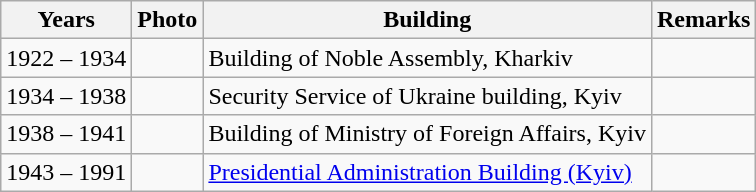<table class="wikitable">
<tr>
<th>Years</th>
<th>Photo</th>
<th>Building</th>
<th>Remarks</th>
</tr>
<tr>
<td>1922 – 1934</td>
<td></td>
<td>Building of Noble Assembly, Kharkiv</td>
<td></td>
</tr>
<tr>
<td>1934 – 1938</td>
<td></td>
<td>Security Service of Ukraine building, Kyiv</td>
<td></td>
</tr>
<tr>
<td>1938 – 1941</td>
<td></td>
<td>Building of Ministry of Foreign Affairs, Kyiv</td>
<td></td>
</tr>
<tr>
<td>1943 – 1991</td>
<td></td>
<td><a href='#'>Presidential Administration Building (Kyiv)</a></td>
<td></td>
</tr>
</table>
